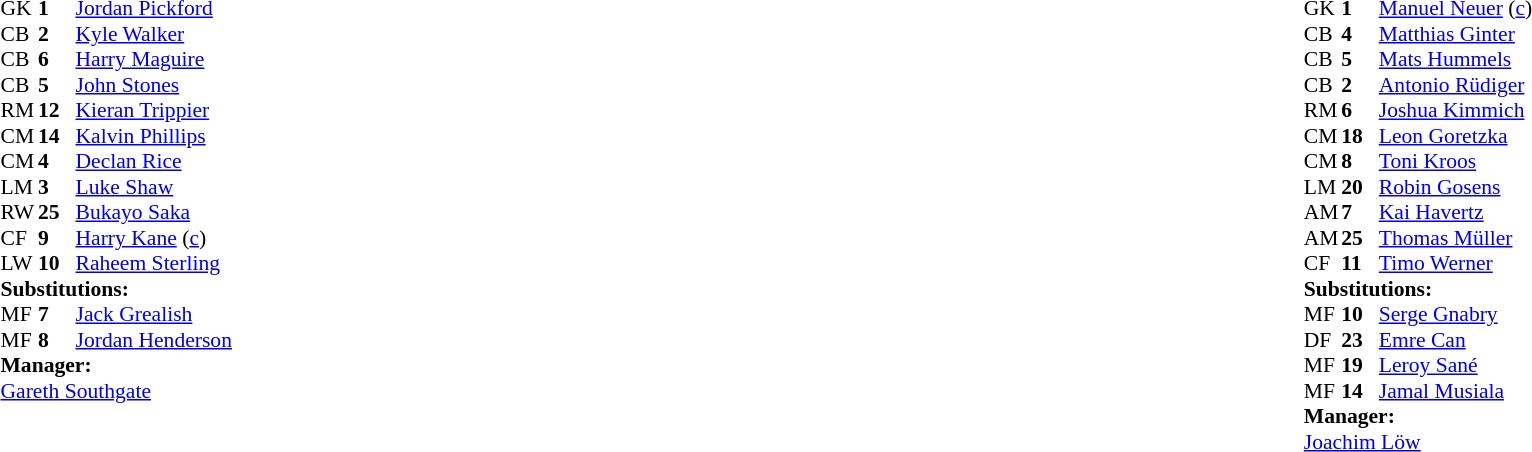<table width="100%">
<tr>
<td valign="top" width="40%"><br><table style="font-size:90%" cellspacing="0" cellpadding="0">
<tr>
<th width=25></th>
<th width=25></th>
</tr>
<tr>
<td>GK</td>
<td><strong>1</strong></td>
<td><a href='#'>Jordan Pickford</a></td>
</tr>
<tr>
<td>CB</td>
<td><strong>2</strong></td>
<td><a href='#'>Kyle Walker</a></td>
</tr>
<tr>
<td>CB</td>
<td><strong>6</strong></td>
<td><a href='#'>Harry Maguire</a></td>
<td></td>
</tr>
<tr>
<td>CB</td>
<td><strong>5</strong></td>
<td><a href='#'>John Stones</a></td>
</tr>
<tr>
<td>RM</td>
<td><strong>12</strong></td>
<td><a href='#'>Kieran Trippier</a></td>
</tr>
<tr>
<td>CM</td>
<td><strong>14</strong></td>
<td><a href='#'>Kalvin Phillips</a></td>
<td></td>
</tr>
<tr>
<td>CM</td>
<td><strong>4</strong></td>
<td><a href='#'>Declan Rice</a></td>
<td></td>
<td></td>
</tr>
<tr>
<td>LM</td>
<td><strong>3</strong></td>
<td><a href='#'>Luke Shaw</a></td>
</tr>
<tr>
<td>RW</td>
<td><strong>25</strong></td>
<td><a href='#'>Bukayo Saka</a></td>
<td></td>
<td></td>
</tr>
<tr>
<td>CF</td>
<td><strong>9</strong></td>
<td><a href='#'>Harry Kane</a> (<a href='#'>c</a>)</td>
</tr>
<tr>
<td>LW</td>
<td><strong>10</strong></td>
<td><a href='#'>Raheem Sterling</a></td>
</tr>
<tr>
<td colspan=3><strong>Substitutions:</strong></td>
</tr>
<tr>
<td>MF</td>
<td><strong>7</strong></td>
<td><a href='#'>Jack Grealish</a></td>
<td></td>
<td></td>
</tr>
<tr>
<td>MF</td>
<td><strong>8</strong></td>
<td><a href='#'>Jordan Henderson</a></td>
<td></td>
<td></td>
</tr>
<tr>
<td colspan=3><strong>Manager:</strong></td>
</tr>
<tr>
<td colspan=3><a href='#'>Gareth Southgate</a></td>
</tr>
</table>
</td>
<td valign="top"></td>
<td valign="top" width="50%"><br><table style="font-size:90%; margin:auto" cellspacing="0" cellpadding="0">
<tr>
<th width=25></th>
<th width=25></th>
</tr>
<tr>
<td>GK</td>
<td><strong>1</strong></td>
<td><a href='#'>Manuel Neuer</a> (<a href='#'>c</a>)</td>
</tr>
<tr>
<td>CB</td>
<td><strong>4</strong></td>
<td><a href='#'>Matthias Ginter</a></td>
<td></td>
<td></td>
</tr>
<tr>
<td>CB</td>
<td><strong>5</strong></td>
<td><a href='#'>Mats Hummels</a></td>
</tr>
<tr>
<td>CB</td>
<td><strong>2</strong></td>
<td><a href='#'>Antonio Rüdiger</a></td>
</tr>
<tr>
<td>RM</td>
<td><strong>6</strong></td>
<td><a href='#'>Joshua Kimmich</a></td>
</tr>
<tr>
<td>CM</td>
<td><strong>18</strong></td>
<td><a href='#'>Leon Goretzka</a></td>
</tr>
<tr>
<td>CM</td>
<td><strong>8</strong></td>
<td><a href='#'>Toni Kroos</a></td>
</tr>
<tr>
<td>LM</td>
<td><strong>20</strong></td>
<td><a href='#'>Robin Gosens</a></td>
<td></td>
<td></td>
</tr>
<tr>
<td>AM</td>
<td><strong>7</strong></td>
<td><a href='#'>Kai Havertz</a></td>
</tr>
<tr>
<td>AM</td>
<td><strong>25</strong></td>
<td><a href='#'>Thomas Müller</a></td>
<td></td>
<td></td>
</tr>
<tr>
<td>CF</td>
<td><strong>11</strong></td>
<td><a href='#'>Timo Werner</a></td>
<td></td>
<td></td>
</tr>
<tr>
<td colspan=3><strong>Substitutions:</strong></td>
</tr>
<tr>
<td>MF</td>
<td><strong>10</strong></td>
<td><a href='#'>Serge Gnabry</a></td>
<td></td>
<td></td>
</tr>
<tr>
<td>DF</td>
<td><strong>23</strong></td>
<td><a href='#'>Emre Can</a></td>
<td></td>
<td></td>
</tr>
<tr>
<td>MF</td>
<td><strong>19</strong></td>
<td><a href='#'>Leroy Sané</a></td>
<td></td>
<td></td>
</tr>
<tr>
<td>MF</td>
<td><strong>14</strong></td>
<td><a href='#'>Jamal Musiala</a></td>
<td></td>
<td></td>
</tr>
<tr>
<td colspan=3><strong>Manager:</strong></td>
</tr>
<tr>
<td colspan=3><a href='#'>Joachim Löw</a></td>
</tr>
</table>
</td>
</tr>
</table>
